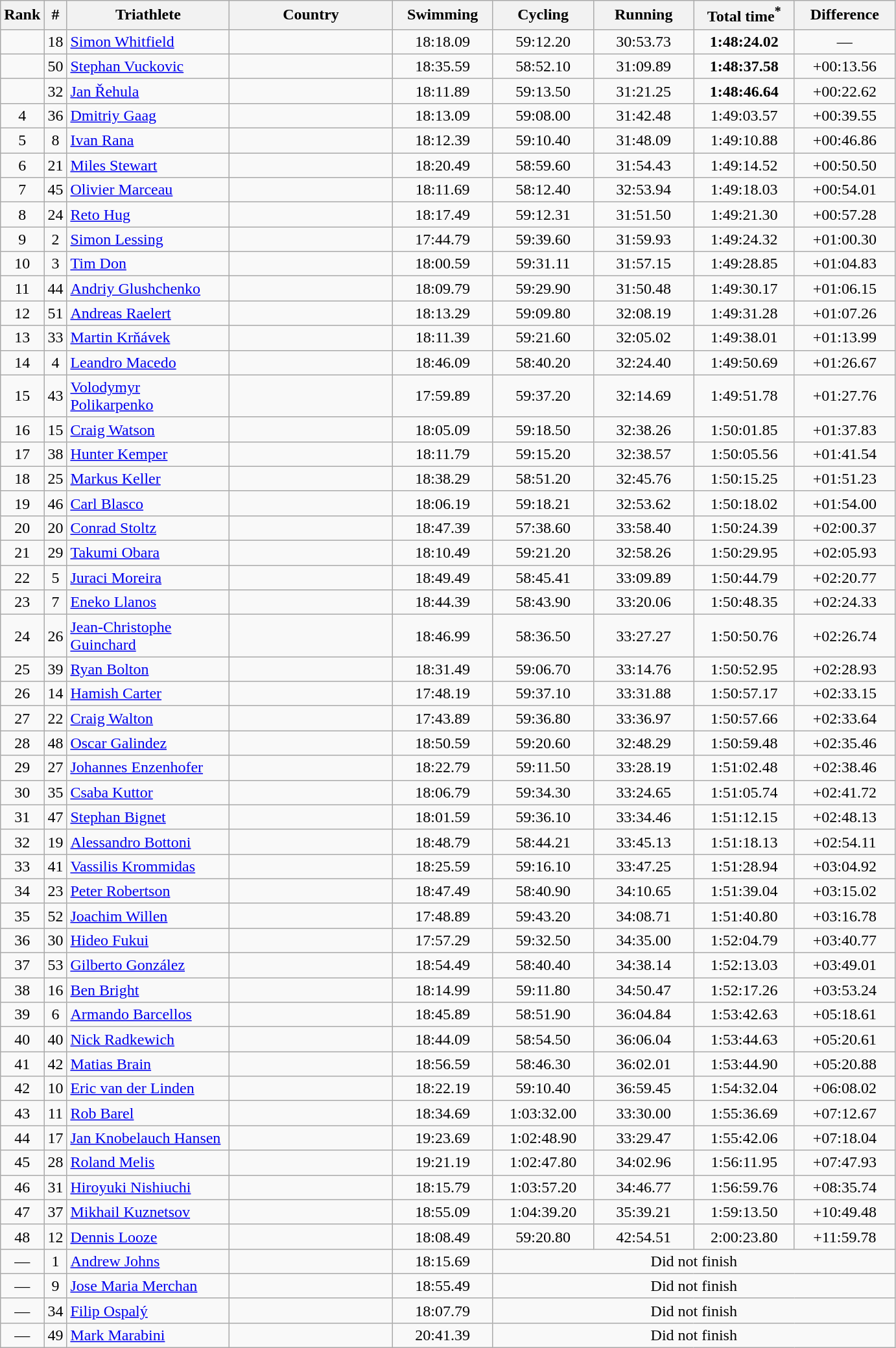<table class="wikitable sortable" style="text-align:center">
<tr>
<th>Rank</th>
<th>#</th>
<th style="width:10em">Triathlete</th>
<th style="width:10em">Country</th>
<th style="width:6em">Swimming</th>
<th style="width:6em">Cycling</th>
<th style="width:6em">Running</th>
<th style="width:6em">Total time<sup>*</sup></th>
<th style="width:6em">Difference</th>
</tr>
<tr>
<td></td>
<td>18</td>
<td align=left><a href='#'>Simon Whitfield</a></td>
<td align=left></td>
<td>18:18.09</td>
<td>59:12.20</td>
<td>30:53.73</td>
<td><strong>1:48:24.02</strong></td>
<td>—</td>
</tr>
<tr>
<td></td>
<td>50</td>
<td align=left><a href='#'>Stephan Vuckovic</a></td>
<td align=left></td>
<td>18:35.59</td>
<td>58:52.10</td>
<td>31:09.89</td>
<td><strong>1:48:37.58</strong></td>
<td>+00:13.56</td>
</tr>
<tr>
<td></td>
<td>32</td>
<td align=left><a href='#'>Jan Řehula</a></td>
<td align=left></td>
<td>18:11.89</td>
<td>59:13.50</td>
<td>31:21.25</td>
<td><strong>1:48:46.64</strong></td>
<td>+00:22.62</td>
</tr>
<tr>
<td>4</td>
<td>36</td>
<td align=left><a href='#'>Dmitriy Gaag</a></td>
<td align=left></td>
<td>18:13.09</td>
<td>59:08.00</td>
<td>31:42.48</td>
<td>1:49:03.57</td>
<td>+00:39.55</td>
</tr>
<tr>
<td>5</td>
<td>8</td>
<td align=left><a href='#'>Ivan Rana</a></td>
<td align=left></td>
<td>18:12.39</td>
<td>59:10.40</td>
<td>31:48.09</td>
<td>1:49:10.88</td>
<td>+00:46.86</td>
</tr>
<tr>
<td>6</td>
<td>21</td>
<td align=left><a href='#'>Miles Stewart</a></td>
<td align=left></td>
<td>18:20.49</td>
<td>58:59.60</td>
<td>31:54.43</td>
<td>1:49:14.52</td>
<td>+00:50.50</td>
</tr>
<tr>
<td>7</td>
<td>45</td>
<td align=left><a href='#'>Olivier Marceau</a></td>
<td align=left></td>
<td>18:11.69</td>
<td>58:12.40</td>
<td>32:53.94</td>
<td>1:49:18.03</td>
<td>+00:54.01</td>
</tr>
<tr>
<td>8</td>
<td>24</td>
<td align=left><a href='#'>Reto Hug</a></td>
<td align=left></td>
<td>18:17.49</td>
<td>59:12.31</td>
<td>31:51.50</td>
<td>1:49:21.30</td>
<td>+00:57.28</td>
</tr>
<tr>
<td>9</td>
<td>2</td>
<td align=left><a href='#'>Simon Lessing</a></td>
<td align=left></td>
<td>17:44.79</td>
<td>59:39.60</td>
<td>31:59.93</td>
<td>1:49:24.32</td>
<td>+01:00.30</td>
</tr>
<tr>
<td>10</td>
<td>3</td>
<td align=left><a href='#'>Tim Don</a></td>
<td align=left></td>
<td>18:00.59</td>
<td>59:31.11</td>
<td>31:57.15</td>
<td>1:49:28.85</td>
<td>+01:04.83</td>
</tr>
<tr>
<td>11</td>
<td>44</td>
<td align=left><a href='#'>Andriy Glushchenko</a></td>
<td align=left></td>
<td>18:09.79</td>
<td>59:29.90</td>
<td>31:50.48</td>
<td>1:49:30.17</td>
<td>+01:06.15</td>
</tr>
<tr>
<td>12</td>
<td>51</td>
<td align=left><a href='#'>Andreas Raelert</a></td>
<td align=left></td>
<td>18:13.29</td>
<td>59:09.80</td>
<td>32:08.19</td>
<td>1:49:31.28</td>
<td>+01:07.26</td>
</tr>
<tr>
<td>13</td>
<td>33</td>
<td align=left><a href='#'>Martin Krňávek</a></td>
<td align=left></td>
<td>18:11.39</td>
<td>59:21.60</td>
<td>32:05.02</td>
<td>1:49:38.01</td>
<td>+01:13.99</td>
</tr>
<tr>
<td>14</td>
<td>4</td>
<td align=left><a href='#'>Leandro Macedo</a></td>
<td align=left></td>
<td>18:46.09</td>
<td>58:40.20</td>
<td>32:24.40</td>
<td>1:49:50.69</td>
<td>+01:26.67</td>
</tr>
<tr>
<td>15</td>
<td>43</td>
<td align=left><a href='#'>Volodymyr Polikarpenko</a></td>
<td align=left></td>
<td>17:59.89</td>
<td>59:37.20</td>
<td>32:14.69</td>
<td>1:49:51.78</td>
<td>+01:27.76</td>
</tr>
<tr>
<td>16</td>
<td>15</td>
<td align=left><a href='#'>Craig Watson</a></td>
<td align=left></td>
<td>18:05.09</td>
<td>59:18.50</td>
<td>32:38.26</td>
<td>1:50:01.85</td>
<td>+01:37.83</td>
</tr>
<tr>
<td>17</td>
<td>38</td>
<td align=left><a href='#'>Hunter Kemper</a></td>
<td align=left></td>
<td>18:11.79</td>
<td>59:15.20</td>
<td>32:38.57</td>
<td>1:50:05.56</td>
<td>+01:41.54</td>
</tr>
<tr>
<td>18</td>
<td>25</td>
<td align=left><a href='#'>Markus Keller</a></td>
<td align=left></td>
<td>18:38.29</td>
<td>58:51.20</td>
<td>32:45.76</td>
<td>1:50:15.25</td>
<td>+01:51.23</td>
</tr>
<tr>
<td>19</td>
<td>46</td>
<td align=left><a href='#'>Carl Blasco</a></td>
<td align=left></td>
<td>18:06.19</td>
<td>59:18.21</td>
<td>32:53.62</td>
<td>1:50:18.02</td>
<td>+01:54.00</td>
</tr>
<tr>
<td>20</td>
<td>20</td>
<td align=left><a href='#'>Conrad Stoltz</a></td>
<td align=left></td>
<td>18:47.39</td>
<td>57:38.60</td>
<td>33:58.40</td>
<td>1:50:24.39</td>
<td>+02:00.37</td>
</tr>
<tr>
<td>21</td>
<td>29</td>
<td align=left><a href='#'>Takumi Obara</a></td>
<td align=left></td>
<td>18:10.49</td>
<td>59:21.20</td>
<td>32:58.26</td>
<td>1:50:29.95</td>
<td>+02:05.93</td>
</tr>
<tr>
<td>22</td>
<td>5</td>
<td align=left><a href='#'>Juraci Moreira</a></td>
<td align=left></td>
<td>18:49.49</td>
<td>58:45.41</td>
<td>33:09.89</td>
<td>1:50:44.79</td>
<td>+02:20.77</td>
</tr>
<tr>
<td>23</td>
<td>7</td>
<td align=left><a href='#'>Eneko Llanos</a></td>
<td align=left></td>
<td>18:44.39</td>
<td>58:43.90</td>
<td>33:20.06</td>
<td>1:50:48.35</td>
<td>+02:24.33</td>
</tr>
<tr>
<td>24</td>
<td>26</td>
<td align=left><a href='#'>Jean-Christophe Guinchard</a></td>
<td align=left></td>
<td>18:46.99</td>
<td>58:36.50</td>
<td>33:27.27</td>
<td>1:50:50.76</td>
<td>+02:26.74</td>
</tr>
<tr>
<td>25</td>
<td>39</td>
<td align=left><a href='#'>Ryan Bolton</a></td>
<td align=left></td>
<td>18:31.49</td>
<td>59:06.70</td>
<td>33:14.76</td>
<td>1:50:52.95</td>
<td>+02:28.93</td>
</tr>
<tr>
<td>26</td>
<td>14</td>
<td align=left><a href='#'>Hamish Carter</a></td>
<td align=left></td>
<td>17:48.19</td>
<td>59:37.10</td>
<td>33:31.88</td>
<td>1:50:57.17</td>
<td>+02:33.15</td>
</tr>
<tr>
<td>27</td>
<td>22</td>
<td align=left><a href='#'>Craig Walton</a></td>
<td align=left></td>
<td>17:43.89</td>
<td>59:36.80</td>
<td>33:36.97</td>
<td>1:50:57.66</td>
<td>+02:33.64</td>
</tr>
<tr>
<td>28</td>
<td>48</td>
<td align=left><a href='#'>Oscar Galindez</a></td>
<td align=left></td>
<td>18:50.59</td>
<td>59:20.60</td>
<td>32:48.29</td>
<td>1:50:59.48</td>
<td>+02:35.46</td>
</tr>
<tr>
<td>29</td>
<td>27</td>
<td align=left><a href='#'>Johannes Enzenhofer</a></td>
<td align=left></td>
<td>18:22.79</td>
<td>59:11.50</td>
<td>33:28.19</td>
<td>1:51:02.48</td>
<td>+02:38.46</td>
</tr>
<tr>
<td>30</td>
<td>35</td>
<td align=left><a href='#'>Csaba Kuttor</a></td>
<td align=left></td>
<td>18:06.79</td>
<td>59:34.30</td>
<td>33:24.65</td>
<td>1:51:05.74</td>
<td>+02:41.72</td>
</tr>
<tr>
<td>31</td>
<td>47</td>
<td align=left><a href='#'>Stephan Bignet</a></td>
<td align=left></td>
<td>18:01.59</td>
<td>59:36.10</td>
<td>33:34.46</td>
<td>1:51:12.15</td>
<td>+02:48.13</td>
</tr>
<tr>
<td>32</td>
<td>19</td>
<td align=left><a href='#'>Alessandro Bottoni</a></td>
<td align=left></td>
<td>18:48.79</td>
<td>58:44.21</td>
<td>33:45.13</td>
<td>1:51:18.13</td>
<td>+02:54.11</td>
</tr>
<tr>
<td>33</td>
<td>41</td>
<td align=left><a href='#'>Vassilis Krommidas</a></td>
<td align=left></td>
<td>18:25.59</td>
<td>59:16.10</td>
<td>33:47.25</td>
<td>1:51:28.94</td>
<td>+03:04.92</td>
</tr>
<tr>
<td>34</td>
<td>23</td>
<td align=left><a href='#'>Peter Robertson</a></td>
<td align=left></td>
<td>18:47.49</td>
<td>58:40.90</td>
<td>34:10.65</td>
<td>1:51:39.04</td>
<td>+03:15.02</td>
</tr>
<tr>
<td>35</td>
<td>52</td>
<td align=left><a href='#'>Joachim Willen</a></td>
<td align=left></td>
<td>17:48.89</td>
<td>59:43.20</td>
<td>34:08.71</td>
<td>1:51:40.80</td>
<td>+03:16.78</td>
</tr>
<tr>
<td>36</td>
<td>30</td>
<td align=left><a href='#'>Hideo Fukui</a></td>
<td align=left></td>
<td>17:57.29</td>
<td>59:32.50</td>
<td>34:35.00</td>
<td>1:52:04.79</td>
<td>+03:40.77</td>
</tr>
<tr>
<td>37</td>
<td>53</td>
<td align=left><a href='#'>Gilberto González</a></td>
<td align=left></td>
<td>18:54.49</td>
<td>58:40.40</td>
<td>34:38.14</td>
<td>1:52:13.03</td>
<td>+03:49.01</td>
</tr>
<tr>
<td>38</td>
<td>16</td>
<td align=left><a href='#'>Ben Bright</a></td>
<td align=left></td>
<td>18:14.99</td>
<td>59:11.80</td>
<td>34:50.47</td>
<td>1:52:17.26</td>
<td>+03:53.24</td>
</tr>
<tr>
<td>39</td>
<td>6</td>
<td align=left><a href='#'>Armando Barcellos</a></td>
<td align=left></td>
<td>18:45.89</td>
<td>58:51.90</td>
<td>36:04.84</td>
<td>1:53:42.63</td>
<td>+05:18.61</td>
</tr>
<tr>
<td>40</td>
<td>40</td>
<td align=left><a href='#'>Nick Radkewich</a></td>
<td align=left></td>
<td>18:44.09</td>
<td>58:54.50</td>
<td>36:06.04</td>
<td>1:53:44.63</td>
<td>+05:20.61</td>
</tr>
<tr>
<td>41</td>
<td>42</td>
<td align=left><a href='#'>Matias Brain</a></td>
<td align=left></td>
<td>18:56.59</td>
<td>58:46.30</td>
<td>36:02.01</td>
<td>1:53:44.90</td>
<td>+05:20.88</td>
</tr>
<tr>
<td>42</td>
<td>10</td>
<td align=left><a href='#'>Eric van der Linden</a></td>
<td align=left></td>
<td>18:22.19</td>
<td>59:10.40</td>
<td>36:59.45</td>
<td>1:54:32.04</td>
<td>+06:08.02</td>
</tr>
<tr>
<td>43</td>
<td>11</td>
<td align=left><a href='#'>Rob Barel</a></td>
<td align=left></td>
<td>18:34.69</td>
<td>1:03:32.00</td>
<td>33:30.00</td>
<td>1:55:36.69</td>
<td>+07:12.67</td>
</tr>
<tr>
<td>44</td>
<td>17</td>
<td align=left><a href='#'>Jan Knobelauch Hansen</a></td>
<td align=left></td>
<td>19:23.69</td>
<td>1:02:48.90</td>
<td>33:29.47</td>
<td>1:55:42.06</td>
<td>+07:18.04</td>
</tr>
<tr>
<td>45</td>
<td>28</td>
<td align=left><a href='#'>Roland Melis</a></td>
<td align=left></td>
<td>19:21.19</td>
<td>1:02:47.80</td>
<td>34:02.96</td>
<td>1:56:11.95</td>
<td>+07:47.93</td>
</tr>
<tr>
<td>46</td>
<td>31</td>
<td align=left><a href='#'>Hiroyuki Nishiuchi</a></td>
<td align=left></td>
<td>18:15.79</td>
<td>1:03:57.20</td>
<td>34:46.77</td>
<td>1:56:59.76</td>
<td>+08:35.74</td>
</tr>
<tr>
<td>47</td>
<td>37</td>
<td align=left><a href='#'>Mikhail Kuznetsov</a></td>
<td align=left></td>
<td>18:55.09</td>
<td>1:04:39.20</td>
<td>35:39.21</td>
<td>1:59:13.50</td>
<td>+10:49.48</td>
</tr>
<tr>
<td>48</td>
<td>12</td>
<td align=left><a href='#'>Dennis Looze</a></td>
<td align=left></td>
<td>18:08.49</td>
<td>59:20.80</td>
<td>42:54.51</td>
<td>2:00:23.80</td>
<td>+11:59.78</td>
</tr>
<tr>
<td>—</td>
<td>1</td>
<td align=left><a href='#'>Andrew Johns</a></td>
<td align=left></td>
<td>18:15.69</td>
<td colspan=4>Did not finish</td>
</tr>
<tr>
<td>—</td>
<td>9</td>
<td align=left><a href='#'>Jose Maria Merchan</a></td>
<td align=left></td>
<td>18:55.49</td>
<td colspan=4>Did not finish</td>
</tr>
<tr>
<td>—</td>
<td>34</td>
<td align=left><a href='#'>Filip Ospalý</a></td>
<td align=left></td>
<td>18:07.79</td>
<td colspan=4>Did not finish</td>
</tr>
<tr>
<td>—</td>
<td>49</td>
<td align=left><a href='#'>Mark Marabini</a></td>
<td align=left></td>
<td>20:41.39</td>
<td colspan=4>Did not finish</td>
</tr>
</table>
